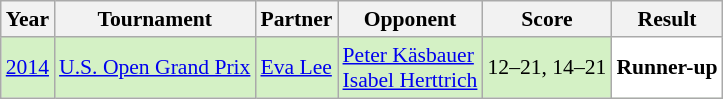<table class="sortable wikitable" style="font-size: 90%;">
<tr>
<th>Year</th>
<th>Tournament</th>
<th>Partner</th>
<th>Opponent</th>
<th>Score</th>
<th>Result</th>
</tr>
<tr style="background:#D4F1C5">
<td align="center"><a href='#'>2014</a></td>
<td align="left"><a href='#'>U.S. Open Grand Prix</a></td>
<td align="left"> <a href='#'>Eva Lee</a></td>
<td align="left"> <a href='#'>Peter Käsbauer</a><br> <a href='#'>Isabel Herttrich</a></td>
<td align="left">12–21, 14–21</td>
<td style="text-align:left; background:white"> <strong>Runner-up</strong></td>
</tr>
</table>
